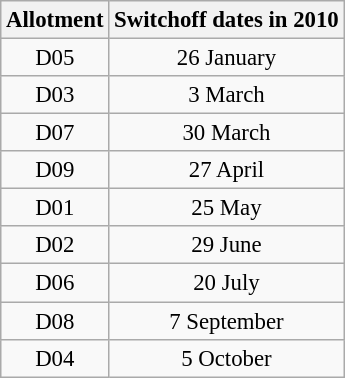<table class="wikitable" style="font-size: 95%" align="center">
<tr>
<th>Allotment</th>
<th>Switchoff dates in 2010</th>
</tr>
<tr>
<td align="center">D05</td>
<td align="center">26 January</td>
</tr>
<tr>
<td align="center">D03</td>
<td align="center">3 March</td>
</tr>
<tr>
<td align="center">D07</td>
<td align="center">30 March</td>
</tr>
<tr>
<td align="center">D09</td>
<td align="center">27 April</td>
</tr>
<tr>
<td align="center">D01</td>
<td align="center">25 May</td>
</tr>
<tr>
<td align="center">D02</td>
<td align="center">29 June</td>
</tr>
<tr>
<td align="center">D06</td>
<td align="center">20 July</td>
</tr>
<tr>
<td align="center">D08</td>
<td align="center">7 September</td>
</tr>
<tr>
<td align="center">D04</td>
<td align="center">5 October</td>
</tr>
</table>
